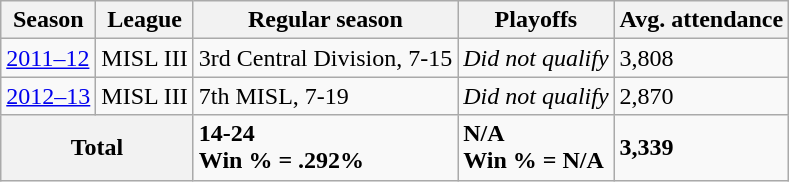<table class="wikitable">
<tr>
<th>Season</th>
<th>League</th>
<th>Regular season</th>
<th>Playoffs</th>
<th>Avg. attendance</th>
</tr>
<tr>
<td><a href='#'>2011–12</a></td>
<td>MISL III</td>
<td>3rd Central Division, 7-15</td>
<td><em>Did not qualify</em></td>
<td>3,808</td>
</tr>
<tr>
<td><a href='#'>2012–13</a></td>
<td>MISL III</td>
<td>7th MISL, 7-19</td>
<td><em>Did not qualify</em></td>
<td>2,870</td>
</tr>
<tr>
<th align="center" rowSpan="1" colSpan="2">Total</th>
<td><strong>14-24</strong> <br> <strong>Win % = .292%</strong></td>
<td><strong>N/A</strong> <br> <strong>Win % = N/A</strong></td>
<td><strong>3,339</strong></td>
</tr>
</table>
